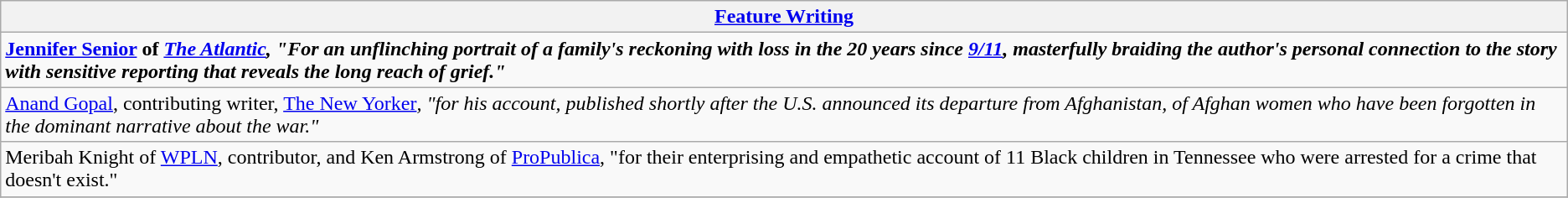<table class="wikitable" style="float:left; float:none;">
<tr>
<th><a href='#'>Feature Writing</a></th>
</tr>
<tr>
<td><strong><a href='#'>Jennifer Senior</a> of <em><a href='#'>The Atlantic</a><strong><em>, "For an unflinching portrait of a family's reckoning with loss in the 20 years since <a href='#'>9/11</a>, masterfully braiding the author's personal connection to the story with sensitive reporting that reveals the long reach of grief."</td>
</tr>
<tr>
<td><a href='#'>Anand Gopal</a>, contributing writer, </em><a href='#'>The New Yorker</a><em>, "for his account, published shortly after the U.S. announced its departure from Afghanistan, of Afghan women who have been forgotten in the dominant narrative about the war."</td>
</tr>
<tr>
<td>Meribah Knight of <a href='#'>WPLN</a>, contributor, and Ken Armstrong of <a href='#'>ProPublica</a>, "for their enterprising and empathetic account of 11 Black children in Tennessee who were arrested for a crime that doesn't exist."</td>
</tr>
<tr>
</tr>
</table>
